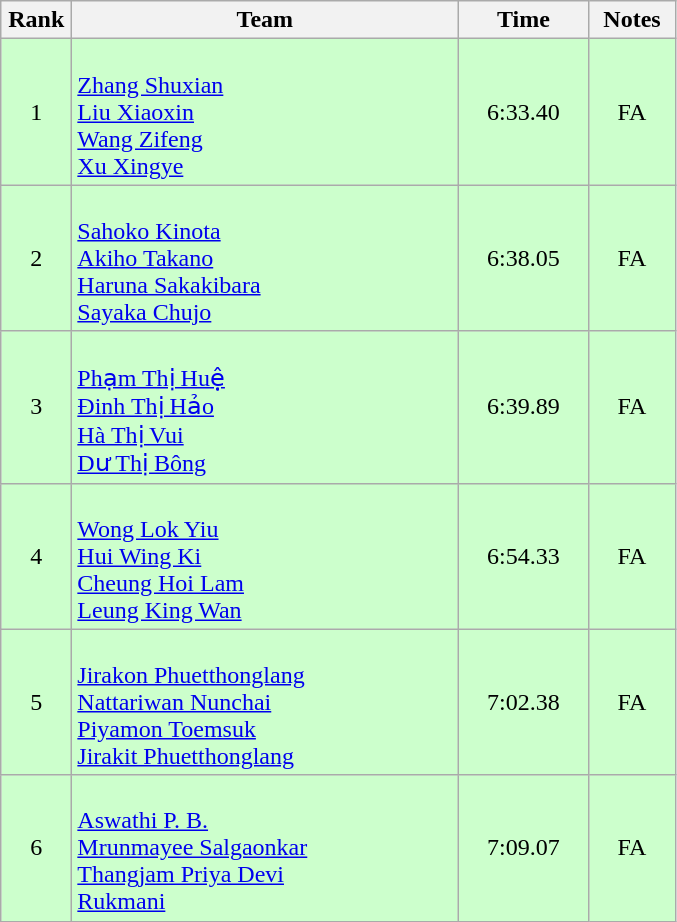<table class=wikitable style="text-align:center">
<tr>
<th width=40>Rank</th>
<th width=250>Team</th>
<th width=80>Time</th>
<th width=50>Notes</th>
</tr>
<tr bgcolor="ccffcc">
<td>1</td>
<td align="left"><br><a href='#'>Zhang Shuxian</a><br><a href='#'>Liu Xiaoxin</a><br><a href='#'>Wang Zifeng</a><br><a href='#'>Xu Xingye</a></td>
<td>6:33.40</td>
<td>FA</td>
</tr>
<tr bgcolor="ccffcc">
<td>2</td>
<td align="left"><br><a href='#'>Sahoko Kinota</a><br><a href='#'>Akiho Takano</a><br><a href='#'>Haruna Sakakibara</a><br><a href='#'>Sayaka Chujo</a></td>
<td>6:38.05</td>
<td>FA</td>
</tr>
<tr bgcolor="ccffcc">
<td>3</td>
<td align="left"><br><a href='#'>Phạm Thị Huệ</a><br><a href='#'>Đinh Thị Hảo</a><br><a href='#'>Hà Thị Vui</a><br><a href='#'>Dư Thị Bông</a></td>
<td>6:39.89</td>
<td>FA</td>
</tr>
<tr bgcolor="ccffcc">
<td>4</td>
<td align="left"><br><a href='#'>Wong Lok Yiu</a><br><a href='#'>Hui Wing Ki</a><br><a href='#'>Cheung Hoi Lam</a><br><a href='#'>Leung King Wan</a></td>
<td>6:54.33</td>
<td>FA</td>
</tr>
<tr bgcolor="ccffcc">
<td>5</td>
<td align="left"><br><a href='#'>Jirakon Phuetthonglang</a><br><a href='#'>Nattariwan Nunchai</a><br><a href='#'>Piyamon Toemsuk</a><br><a href='#'>Jirakit Phuetthonglang</a></td>
<td>7:02.38</td>
<td>FA</td>
</tr>
<tr bgcolor="ccffcc">
<td>6</td>
<td align="left"><br><a href='#'>Aswathi P. B.</a><br><a href='#'>Mrunmayee Salgaonkar</a><br><a href='#'>Thangjam Priya Devi</a><br><a href='#'>Rukmani</a></td>
<td>7:09.07</td>
<td>FA</td>
</tr>
</table>
